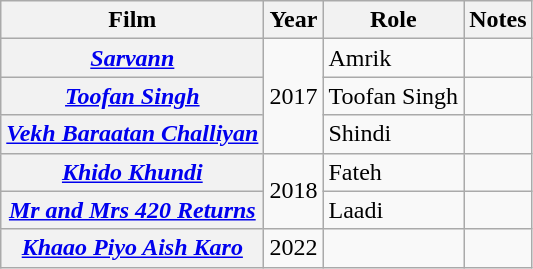<table class="wikitable plainrowheaders">
<tr>
<th>Film</th>
<th>Year</th>
<th>Role</th>
<th>Notes</th>
</tr>
<tr>
<th scope="row"><em><a href='#'>Sarvann</a></em></th>
<td rowspan="3">2017</td>
<td>Amrik</td>
<td></td>
</tr>
<tr>
<th scope="row"><a href='#'><em>Toofan Singh</em></a></th>
<td>Toofan Singh</td>
<td></td>
</tr>
<tr>
<th scope="row"><em><a href='#'>Vekh Baraatan Challiyan</a></em></th>
<td>Shindi</td>
<td></td>
</tr>
<tr>
<th scope="row"><em><a href='#'>Khido Khundi</a></em></th>
<td rowspan="2">2018</td>
<td>Fateh</td>
<td></td>
</tr>
<tr>
<th scope="row"><em><a href='#'>Mr and Mrs 420 Returns</a></em></th>
<td>Laadi</td>
<td></td>
</tr>
<tr>
<th scope="row"><em><a href='#'>Khaao Piyo Aish Karo</a></em></th>
<td>2022</td>
<td></td>
<td></td>
</tr>
</table>
